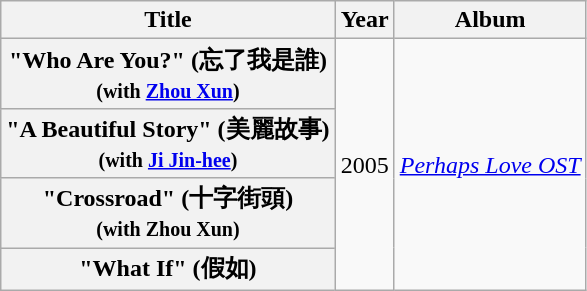<table class="wikitable plainrowheaders">
<tr>
<th>Title</th>
<th>Year</th>
<th>Album</th>
</tr>
<tr>
<th scope="row">"Who Are You?" (忘了我是誰)<br><small>(with <a href='#'>Zhou Xun</a>)</small></th>
<td rowspan="4">2005</td>
<td rowspan="4"><em><a href='#'>Perhaps Love OST</a></em></td>
</tr>
<tr>
<th scope="row">"A Beautiful Story" (美麗故事)<br><small>(with <a href='#'>Ji Jin-hee</a>)</small></th>
</tr>
<tr>
<th scope="row">"Crossroad" (十字街頭)<br><small>(with Zhou Xun)</small></th>
</tr>
<tr>
<th scope="row">"What If" (假如)</th>
</tr>
</table>
